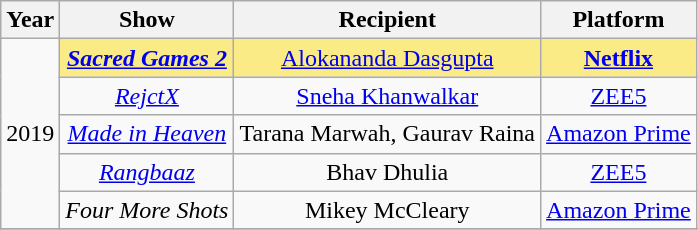<table class="wikitable sortable" style="text-align:center;">
<tr>
<th>Year</th>
<th>Show</th>
<th>Recipient</th>
<th>Platform</th>
</tr>
<tr>
<td rowspan=5>2019</td>
<td style="background:#FAEB86;"><strong><em><a href='#'>Sacred Games 2</a></em></strong></td>
<td style="background:#FAEB86;"><a href='#'>Alokananda Dasgupta</a></td>
<td style="background:#FAEB86;"><strong><a href='#'>Netflix</a></strong></td>
</tr>
<tr>
<td><em><a href='#'>RejctX</a></em></td>
<td><a href='#'>Sneha Khanwalkar</a></td>
<td><a href='#'>ZEE5</a></td>
</tr>
<tr>
<td><em><a href='#'>Made in Heaven</a></em></td>
<td>Tarana Marwah, Gaurav Raina</td>
<td><a href='#'>Amazon Prime</a></td>
</tr>
<tr>
<td><em><a href='#'>Rangbaaz</a></em></td>
<td>Bhav Dhulia</td>
<td><a href='#'>ZEE5</a></td>
</tr>
<tr>
<td><em>Four More Shots</em></td>
<td>Mikey McCleary</td>
<td><a href='#'>Amazon Prime</a></td>
</tr>
<tr>
</tr>
</table>
